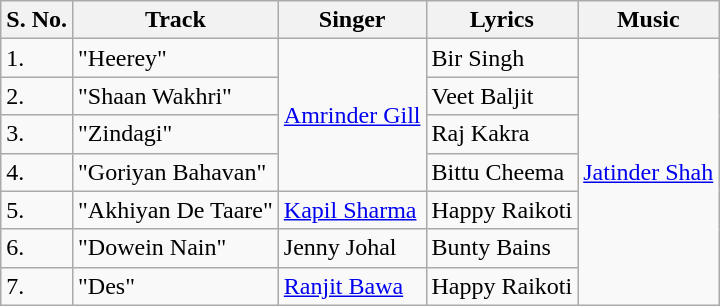<table class="wikitable">
<tr>
<th>S. No.</th>
<th>Track</th>
<th>Singer</th>
<th>Lyrics</th>
<th>Music</th>
</tr>
<tr>
<td>1.</td>
<td>"Heerey"</td>
<td rowspan="4"><a href='#'>Amrinder Gill</a></td>
<td>Bir Singh</td>
<td rowspan="7"><a href='#'>Jatinder Shah</a></td>
</tr>
<tr>
<td>2.</td>
<td>"Shaan Wakhri"</td>
<td>Veet Baljit</td>
</tr>
<tr>
<td>3.</td>
<td>"Zindagi"</td>
<td>Raj Kakra</td>
</tr>
<tr>
<td>4.</td>
<td>"Goriyan Bahavan"</td>
<td>Bittu Cheema</td>
</tr>
<tr>
<td>5.</td>
<td>"Akhiyan De Taare"</td>
<td><a href='#'>Kapil Sharma</a></td>
<td>Happy Raikoti</td>
</tr>
<tr>
<td>6.</td>
<td>"Dowein Nain"</td>
<td>Jenny Johal</td>
<td>Bunty Bains</td>
</tr>
<tr>
<td>7.</td>
<td>"Des"</td>
<td><a href='#'>Ranjit Bawa</a></td>
<td>Happy Raikoti</td>
</tr>
</table>
